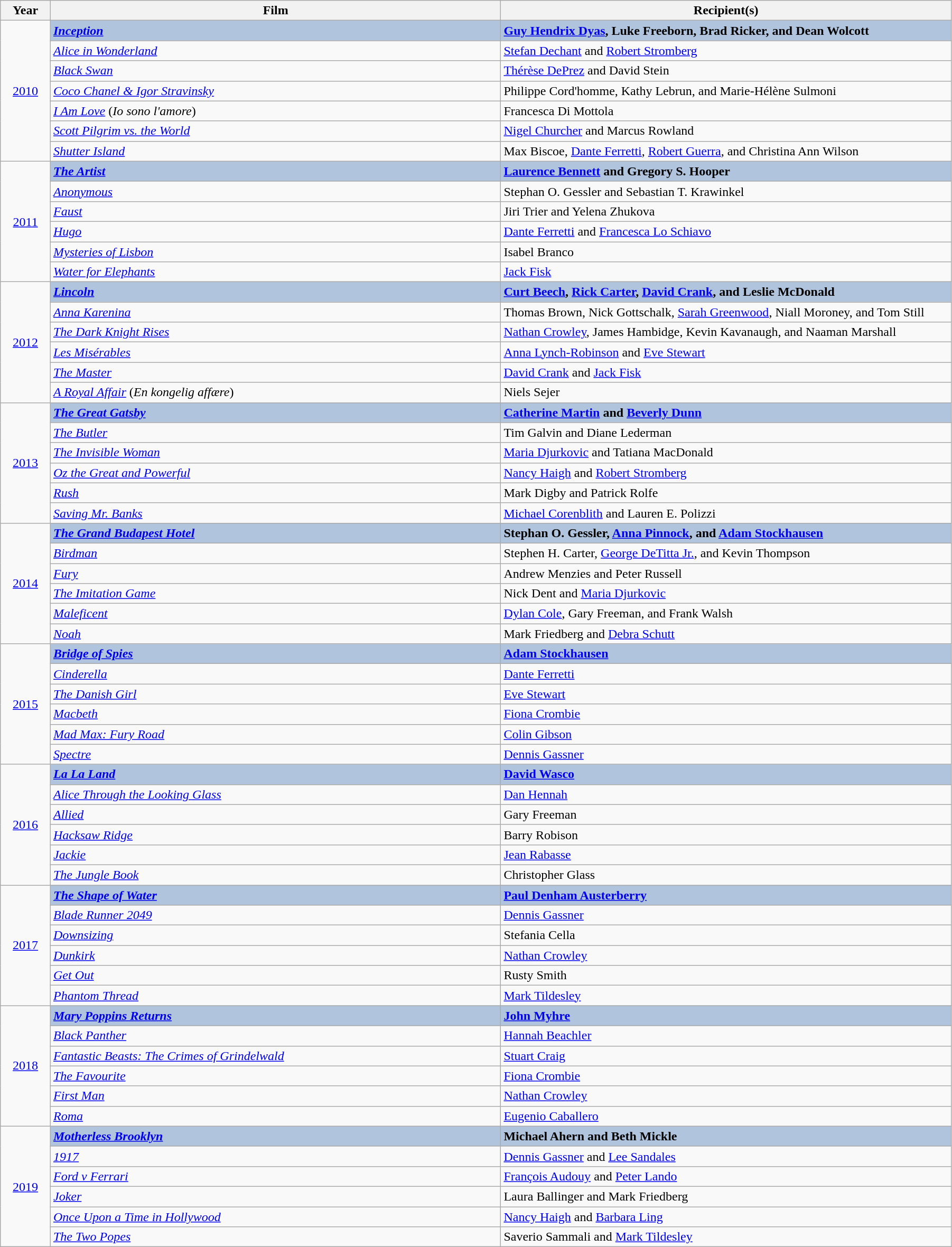<table class="wikitable" width="95%" cellpadding="5">
<tr>
<th width="5%">Year</th>
<th width="45%">Film</th>
<th width="45%">Recipient(s)</th>
</tr>
<tr>
<td rowspan="7" style="text-align:center;"><a href='#'>2010</a> <br></td>
<td style="background:#B0C4DE;"><strong><em><a href='#'>Inception</a></em></strong></td>
<td style="background:#B0C4DE;"><strong><a href='#'>Guy Hendrix Dyas</a>, Luke Freeborn, Brad Ricker, and Dean Wolcott</strong></td>
</tr>
<tr>
<td><em><a href='#'>Alice in Wonderland</a></em></td>
<td><a href='#'>Stefan Dechant</a> and <a href='#'>Robert Stromberg</a></td>
</tr>
<tr>
<td><em><a href='#'>Black Swan</a></em></td>
<td><a href='#'>Thérèse DePrez</a> and David Stein</td>
</tr>
<tr>
<td><em><a href='#'>Coco Chanel & Igor Stravinsky</a></em></td>
<td>Philippe Cord'homme, Kathy Lebrun, and Marie-Hélène Sulmoni</td>
</tr>
<tr>
<td><em><a href='#'>I Am Love</a></em> (<em>Io sono l'amore</em>)</td>
<td>Francesca Di Mottola</td>
</tr>
<tr>
<td><em><a href='#'>Scott Pilgrim vs. the World</a></em></td>
<td><a href='#'>Nigel Churcher</a> and Marcus Rowland</td>
</tr>
<tr>
<td><em><a href='#'>Shutter Island</a></em></td>
<td>Max Biscoe, <a href='#'>Dante Ferretti</a>, <a href='#'>Robert Guerra</a>, and Christina Ann Wilson</td>
</tr>
<tr>
<td rowspan="6" style="text-align:center;"><a href='#'>2011</a> <br></td>
<td style="background:#B0C4DE;"><strong><em><a href='#'>The Artist</a></em></strong></td>
<td style="background:#B0C4DE;"><strong><a href='#'>Laurence Bennett</a> and Gregory S. Hooper</strong></td>
</tr>
<tr>
<td><em><a href='#'>Anonymous</a></em></td>
<td>Stephan O. Gessler and Sebastian T. Krawinkel</td>
</tr>
<tr>
<td><em><a href='#'>Faust</a></em></td>
<td>Jiri Trier and Yelena Zhukova</td>
</tr>
<tr>
<td><em><a href='#'>Hugo</a></em></td>
<td><a href='#'>Dante Ferretti</a> and <a href='#'>Francesca Lo Schiavo</a></td>
</tr>
<tr>
<td><em><a href='#'>Mysteries of Lisbon</a></em></td>
<td>Isabel Branco</td>
</tr>
<tr>
<td><em><a href='#'>Water for Elephants</a></em></td>
<td><a href='#'>Jack Fisk</a></td>
</tr>
<tr>
<td rowspan="6" style="text-align:center;"><a href='#'>2012</a> <br></td>
<td style="background:#B0C4DE;"><strong><em><a href='#'>Lincoln</a></em></strong></td>
<td style="background:#B0C4DE;"><strong><a href='#'>Curt Beech</a>, <a href='#'>Rick Carter</a>, <a href='#'>David Crank</a>, and Leslie McDonald</strong></td>
</tr>
<tr>
<td><em><a href='#'>Anna Karenina</a></em></td>
<td>Thomas Brown, Nick Gottschalk, <a href='#'>Sarah Greenwood</a>, Niall Moroney, and Tom Still</td>
</tr>
<tr>
<td><em><a href='#'>The Dark Knight Rises</a></em></td>
<td><a href='#'>Nathan Crowley</a>, James Hambidge, Kevin Kavanaugh, and Naaman Marshall</td>
</tr>
<tr>
<td><em><a href='#'>Les Misérables</a></em></td>
<td><a href='#'>Anna Lynch-Robinson</a> and <a href='#'>Eve Stewart</a></td>
</tr>
<tr>
<td><em><a href='#'>The Master</a></em></td>
<td><a href='#'>David Crank</a> and <a href='#'>Jack Fisk</a></td>
</tr>
<tr>
<td><em><a href='#'>A Royal Affair</a></em> (<em>En kongelig affære</em>)</td>
<td>Niels Sejer</td>
</tr>
<tr>
<td rowspan="6" style="text-align:center;"><a href='#'>2013</a> <br></td>
<td style="background:#B0C4DE;"><strong><em><a href='#'>The Great Gatsby</a></em></strong></td>
<td style="background:#B0C4DE;"><strong><a href='#'>Catherine Martin</a> and <a href='#'>Beverly Dunn</a></strong></td>
</tr>
<tr>
<td><em><a href='#'>The Butler</a></em></td>
<td>Tim Galvin and Diane Lederman</td>
</tr>
<tr>
<td><em><a href='#'>The Invisible Woman</a></em></td>
<td><a href='#'>Maria Djurkovic</a> and Tatiana MacDonald</td>
</tr>
<tr>
<td><em><a href='#'>Oz the Great and Powerful</a></em></td>
<td><a href='#'>Nancy Haigh</a> and <a href='#'>Robert Stromberg</a></td>
</tr>
<tr>
<td><em><a href='#'>Rush</a></em></td>
<td>Mark Digby and Patrick Rolfe</td>
</tr>
<tr>
<td><em><a href='#'>Saving Mr. Banks</a></em></td>
<td><a href='#'>Michael Corenblith</a> and Lauren E. Polizzi</td>
</tr>
<tr>
<td rowspan="6" style="text-align:center;"><a href='#'>2014</a> <br></td>
<td style="background:#B0C4DE;"><strong><em><a href='#'>The Grand Budapest Hotel</a></em></strong></td>
<td style="background:#B0C4DE;"><strong>Stephan O. Gessler, <a href='#'>Anna Pinnock</a>, and <a href='#'>Adam Stockhausen</a></strong></td>
</tr>
<tr>
<td><em><a href='#'>Birdman</a></em></td>
<td>Stephen H. Carter, <a href='#'>George DeTitta Jr.</a>, and Kevin Thompson</td>
</tr>
<tr>
<td><em><a href='#'>Fury</a></em></td>
<td>Andrew Menzies and Peter Russell</td>
</tr>
<tr>
<td><em><a href='#'>The Imitation Game</a></em></td>
<td>Nick Dent and <a href='#'>Maria Djurkovic</a></td>
</tr>
<tr>
<td><em><a href='#'>Maleficent</a></em></td>
<td><a href='#'>Dylan Cole</a>, Gary Freeman, and Frank Walsh</td>
</tr>
<tr>
<td><em><a href='#'>Noah</a></em></td>
<td>Mark Friedberg and <a href='#'>Debra Schutt</a></td>
</tr>
<tr>
<td rowspan="6" style="text-align:center;"><a href='#'>2015</a> <br></td>
<td style="background:#B0C4DE;"><strong><em><a href='#'>Bridge of Spies</a></em></strong></td>
<td style="background:#B0C4DE;"><strong><a href='#'>Adam Stockhausen</a></strong></td>
</tr>
<tr>
<td><em><a href='#'>Cinderella</a></em></td>
<td><a href='#'>Dante Ferretti</a></td>
</tr>
<tr>
<td><em><a href='#'>The Danish Girl</a></em></td>
<td><a href='#'>Eve Stewart</a></td>
</tr>
<tr>
<td><em><a href='#'>Macbeth</a></em></td>
<td><a href='#'>Fiona Crombie</a></td>
</tr>
<tr>
<td><em><a href='#'>Mad Max: Fury Road</a></em></td>
<td><a href='#'>Colin Gibson</a></td>
</tr>
<tr>
<td><em><a href='#'>Spectre</a></em></td>
<td><a href='#'>Dennis Gassner</a></td>
</tr>
<tr>
<td rowspan="6" style="text-align:center;"><a href='#'>2016</a> <br></td>
<td style="background:#B0C4DE;"><strong><em><a href='#'>La La Land</a></em></strong></td>
<td style="background:#B0C4DE;"><strong><a href='#'>David Wasco</a></strong></td>
</tr>
<tr>
<td><em><a href='#'>Alice Through the Looking Glass</a></em></td>
<td><a href='#'>Dan Hennah</a></td>
</tr>
<tr>
<td><em><a href='#'>Allied</a></em></td>
<td>Gary Freeman</td>
</tr>
<tr>
<td><em><a href='#'>Hacksaw Ridge</a></em></td>
<td>Barry Robison</td>
</tr>
<tr>
<td><em><a href='#'>Jackie</a></em></td>
<td><a href='#'>Jean Rabasse</a></td>
</tr>
<tr>
<td><em><a href='#'>The Jungle Book</a></em></td>
<td>Christopher Glass</td>
</tr>
<tr>
<td rowspan="6" style="text-align:center;"><a href='#'>2017</a> <br></td>
<td style="background:#B0C4DE;"><strong><em><a href='#'>The Shape of Water</a></em></strong></td>
<td style="background:#B0C4DE;"><strong><a href='#'>Paul Denham Austerberry</a></strong></td>
</tr>
<tr>
<td><em><a href='#'>Blade Runner 2049</a></em></td>
<td><a href='#'>Dennis Gassner</a></td>
</tr>
<tr>
<td><em><a href='#'>Downsizing</a></em></td>
<td>Stefania Cella</td>
</tr>
<tr>
<td><em><a href='#'>Dunkirk</a></em></td>
<td><a href='#'>Nathan Crowley</a></td>
</tr>
<tr>
<td><em><a href='#'>Get Out</a></em></td>
<td>Rusty Smith</td>
</tr>
<tr>
<td><em><a href='#'>Phantom Thread</a></em></td>
<td><a href='#'>Mark Tildesley</a></td>
</tr>
<tr>
<td rowspan="6" style="text-align:center;"><a href='#'>2018</a> <br></td>
<td style="background:#B0C4DE;"><strong><em><a href='#'>Mary Poppins Returns</a></em></strong></td>
<td style="background:#B0C4DE;"><strong><a href='#'>John Myhre</a></strong></td>
</tr>
<tr>
<td><em><a href='#'>Black Panther</a></em></td>
<td><a href='#'>Hannah Beachler</a></td>
</tr>
<tr>
<td><em><a href='#'>Fantastic Beasts: The Crimes of Grindelwald</a></em></td>
<td><a href='#'>Stuart Craig</a></td>
</tr>
<tr>
<td><em><a href='#'>The Favourite</a></em></td>
<td><a href='#'>Fiona Crombie</a></td>
</tr>
<tr>
<td><em><a href='#'>First Man</a></em></td>
<td><a href='#'>Nathan Crowley</a></td>
</tr>
<tr>
<td><em><a href='#'>Roma</a></em></td>
<td><a href='#'>Eugenio Caballero</a></td>
</tr>
<tr>
<td rowspan="6" style="text-align:center;"><a href='#'>2019</a> <br></td>
<td style="background:#B0C4DE;"><strong><em><a href='#'>Motherless Brooklyn</a></em></strong></td>
<td style="background:#B0C4DE;"><strong>Michael Ahern and Beth Mickle</strong></td>
</tr>
<tr>
<td><em><a href='#'>1917</a></em></td>
<td><a href='#'>Dennis Gassner</a> and <a href='#'>Lee Sandales</a></td>
</tr>
<tr>
<td><em><a href='#'>Ford v Ferrari</a></em></td>
<td><a href='#'>François Audouy</a> and <a href='#'>Peter Lando</a></td>
</tr>
<tr>
<td><em><a href='#'>Joker</a></em></td>
<td>Laura Ballinger and Mark Friedberg</td>
</tr>
<tr>
<td><em><a href='#'>Once Upon a Time in Hollywood</a></em></td>
<td><a href='#'>Nancy Haigh</a> and <a href='#'>Barbara Ling</a></td>
</tr>
<tr>
<td><em><a href='#'>The Two Popes</a></em></td>
<td>Saverio Sammali and <a href='#'>Mark Tildesley</a></td>
</tr>
</table>
